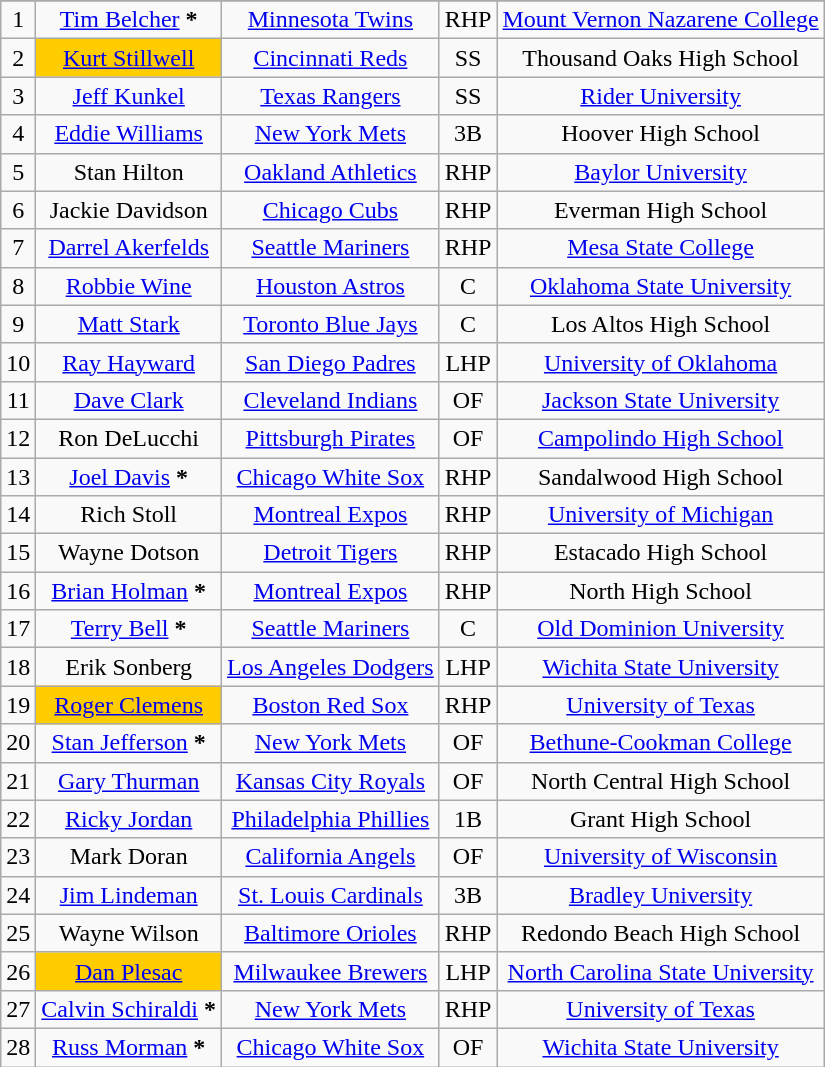<table class="wikitable" style="text-align:center">
<tr>
</tr>
<tr>
<td>1</td>
<td><a href='#'>Tim Belcher</a> <strong>*</strong></td>
<td><a href='#'>Minnesota Twins</a></td>
<td>RHP</td>
<td><a href='#'>Mount Vernon Nazarene College</a></td>
</tr>
<tr>
<td>2</td>
<td bgcolor="#FFCC00"><a href='#'>Kurt Stillwell</a></td>
<td><a href='#'>Cincinnati Reds</a></td>
<td>SS</td>
<td>Thousand Oaks High School</td>
</tr>
<tr>
<td>3</td>
<td><a href='#'>Jeff Kunkel</a></td>
<td><a href='#'>Texas Rangers</a></td>
<td>SS</td>
<td><a href='#'>Rider University</a></td>
</tr>
<tr>
<td>4</td>
<td><a href='#'>Eddie Williams</a></td>
<td><a href='#'>New York Mets</a></td>
<td>3B</td>
<td>Hoover High School</td>
</tr>
<tr>
<td>5</td>
<td>Stan Hilton</td>
<td><a href='#'>Oakland Athletics</a></td>
<td>RHP</td>
<td><a href='#'>Baylor University</a></td>
</tr>
<tr>
<td>6</td>
<td>Jackie Davidson</td>
<td><a href='#'>Chicago Cubs</a></td>
<td>RHP</td>
<td>Everman High School</td>
</tr>
<tr>
<td>7</td>
<td><a href='#'>Darrel Akerfelds</a></td>
<td><a href='#'>Seattle Mariners</a></td>
<td>RHP</td>
<td><a href='#'>Mesa State College</a></td>
</tr>
<tr>
<td>8</td>
<td><a href='#'>Robbie Wine</a></td>
<td><a href='#'>Houston Astros</a></td>
<td>C</td>
<td><a href='#'>Oklahoma State University</a></td>
</tr>
<tr>
<td>9</td>
<td><a href='#'>Matt Stark</a></td>
<td><a href='#'>Toronto Blue Jays</a></td>
<td>C</td>
<td>Los Altos High School</td>
</tr>
<tr>
<td>10</td>
<td><a href='#'>Ray Hayward</a></td>
<td><a href='#'>San Diego Padres</a></td>
<td>LHP</td>
<td><a href='#'>University of Oklahoma</a></td>
</tr>
<tr>
<td>11</td>
<td><a href='#'>Dave Clark</a></td>
<td><a href='#'>Cleveland Indians</a></td>
<td>OF</td>
<td><a href='#'>Jackson State University</a></td>
</tr>
<tr>
<td>12</td>
<td>Ron DeLucchi</td>
<td><a href='#'>Pittsburgh Pirates</a></td>
<td>OF</td>
<td><a href='#'>Campolindo High School</a></td>
</tr>
<tr>
<td>13</td>
<td><a href='#'>Joel Davis</a> <strong>*</strong></td>
<td><a href='#'>Chicago White Sox</a></td>
<td>RHP</td>
<td>Sandalwood High School</td>
</tr>
<tr>
<td>14</td>
<td>Rich Stoll</td>
<td><a href='#'>Montreal Expos</a></td>
<td>RHP</td>
<td><a href='#'>University of Michigan</a></td>
</tr>
<tr>
<td>15</td>
<td>Wayne Dotson</td>
<td><a href='#'>Detroit Tigers</a></td>
<td>RHP</td>
<td>Estacado High School</td>
</tr>
<tr>
<td>16</td>
<td><a href='#'>Brian Holman</a> <strong>*</strong></td>
<td><a href='#'>Montreal Expos</a></td>
<td>RHP</td>
<td>North High School</td>
</tr>
<tr>
<td>17</td>
<td><a href='#'>Terry Bell</a> <strong>*</strong></td>
<td><a href='#'>Seattle Mariners</a></td>
<td>C</td>
<td><a href='#'>Old Dominion University</a></td>
</tr>
<tr>
<td>18</td>
<td>Erik Sonberg</td>
<td><a href='#'>Los Angeles Dodgers</a></td>
<td>LHP</td>
<td><a href='#'>Wichita State University</a></td>
</tr>
<tr>
<td>19</td>
<td bgcolor="#FFCC00"><a href='#'>Roger Clemens</a></td>
<td><a href='#'>Boston Red Sox</a></td>
<td>RHP</td>
<td><a href='#'>University of Texas</a></td>
</tr>
<tr>
<td>20</td>
<td><a href='#'>Stan Jefferson</a> <strong>*</strong></td>
<td><a href='#'>New York Mets</a></td>
<td>OF</td>
<td><a href='#'>Bethune-Cookman College</a></td>
</tr>
<tr>
<td>21</td>
<td><a href='#'>Gary Thurman</a></td>
<td><a href='#'>Kansas City Royals</a></td>
<td>OF</td>
<td>North Central High School</td>
</tr>
<tr>
<td>22</td>
<td><a href='#'>Ricky Jordan</a></td>
<td><a href='#'>Philadelphia Phillies</a></td>
<td>1B</td>
<td>Grant High School</td>
</tr>
<tr>
<td>23</td>
<td>Mark Doran</td>
<td><a href='#'>California Angels</a></td>
<td>OF</td>
<td><a href='#'>University of Wisconsin</a></td>
</tr>
<tr>
<td>24</td>
<td><a href='#'>Jim Lindeman</a></td>
<td><a href='#'>St. Louis Cardinals</a></td>
<td>3B</td>
<td><a href='#'>Bradley University</a></td>
</tr>
<tr>
<td>25</td>
<td>Wayne Wilson</td>
<td><a href='#'>Baltimore Orioles</a></td>
<td>RHP</td>
<td>Redondo Beach High School</td>
</tr>
<tr>
<td>26</td>
<td bgcolor="#FFCC00"><a href='#'>Dan Plesac</a></td>
<td><a href='#'>Milwaukee Brewers</a></td>
<td>LHP</td>
<td><a href='#'>North Carolina State University</a></td>
</tr>
<tr>
<td>27</td>
<td><a href='#'>Calvin Schiraldi</a> <strong>*</strong></td>
<td><a href='#'>New York Mets</a></td>
<td>RHP</td>
<td><a href='#'>University of Texas</a></td>
</tr>
<tr>
<td>28</td>
<td><a href='#'>Russ Morman</a> <strong>*</strong></td>
<td><a href='#'>Chicago White Sox</a></td>
<td>OF</td>
<td><a href='#'>Wichita State University</a></td>
</tr>
</table>
